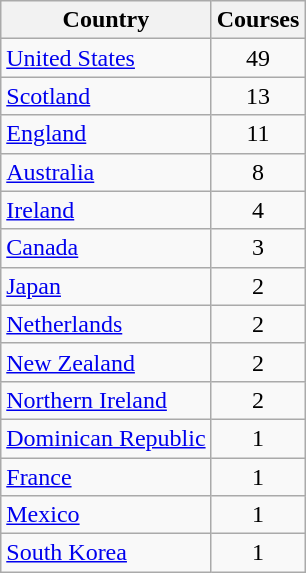<table class="wikitable">
<tr>
<th>Country</th>
<th>Courses</th>
</tr>
<tr>
<td><a href='#'>United States</a></td>
<td align=center>49</td>
</tr>
<tr>
<td><a href='#'>Scotland</a></td>
<td align=center>13</td>
</tr>
<tr>
<td><a href='#'>England</a></td>
<td align=center>11</td>
</tr>
<tr>
<td><a href='#'>Australia</a></td>
<td align=center>8</td>
</tr>
<tr>
<td><a href='#'>Ireland</a></td>
<td align=center>4</td>
</tr>
<tr>
<td><a href='#'>Canada</a></td>
<td align=center>3</td>
</tr>
<tr>
<td><a href='#'>Japan</a></td>
<td align=center>2</td>
</tr>
<tr>
<td><a href='#'>Netherlands</a></td>
<td align=center>2</td>
</tr>
<tr>
<td><a href='#'>New Zealand</a></td>
<td align=center>2</td>
</tr>
<tr>
<td><a href='#'>Northern Ireland</a></td>
<td align=center>2</td>
</tr>
<tr>
<td><a href='#'>Dominican Republic</a></td>
<td align=center>1</td>
</tr>
<tr>
<td><a href='#'>France</a></td>
<td align=center>1</td>
</tr>
<tr>
<td><a href='#'>Mexico</a></td>
<td align=center>1</td>
</tr>
<tr>
<td><a href='#'>South Korea</a></td>
<td align=center>1</td>
</tr>
</table>
